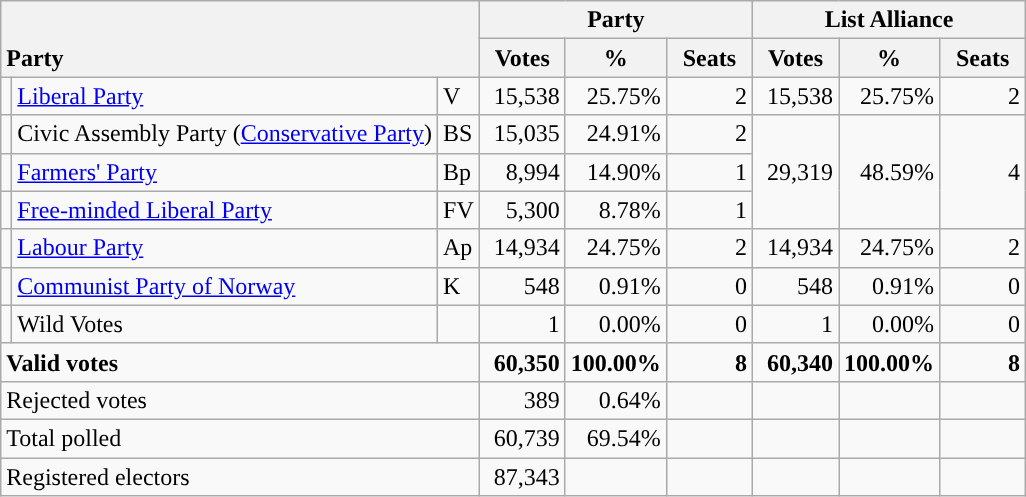<table class="wikitable" border="1" style="text-align:right;">
<tr>
<th style="text-align:left;" valign=bottom rowspan=2 colspan=3>Party</th>
<th colspan=3>Party</th>
<th colspan=3>List Alliance</th>
</tr>
<tr>
<th align=center valign=bottom width="50">Votes</th>
<th align=center valign=bottom width="50">%</th>
<th align=center valign=bottom width="50">Seats</th>
<th align=center valign=bottom width="50">Votes</th>
<th align=center valign=bottom width="50">%</th>
<th align=center valign=bottom width="50">Seats</th>
</tr>
<tr>
<td style="color:inherit;background:"></td>
<td align=left><a href='#'>Liberal Party</a></td>
<td align=left>V</td>
<td>15,538</td>
<td>25.75%</td>
<td>2</td>
<td>15,538</td>
<td>25.75%</td>
<td>2</td>
</tr>
<tr>
<td></td>
<td align=left>Civic Assembly Party (<a href='#'>Conservative Party</a>)</td>
<td align=left>BS</td>
<td>15,035</td>
<td>24.91%</td>
<td>2</td>
<td rowspan=3>29,319</td>
<td rowspan=3>48.59%</td>
<td rowspan=3>4</td>
</tr>
<tr>
<td style="color:inherit;background:"></td>
<td align=left><a href='#'>Farmers' Party</a></td>
<td align=left>Bp</td>
<td>8,994</td>
<td>14.90%</td>
<td>1</td>
</tr>
<tr>
<td style="color:inherit;background:"></td>
<td align=left><a href='#'>Free-minded Liberal Party</a></td>
<td align=left>FV</td>
<td>5,300</td>
<td>8.78%</td>
<td>1</td>
</tr>
<tr>
<td style="color:inherit;background:"></td>
<td align=left><a href='#'>Labour Party</a></td>
<td align=left>Ap</td>
<td>14,934</td>
<td>24.75%</td>
<td>2</td>
<td>14,934</td>
<td>24.75%</td>
<td>2</td>
</tr>
<tr>
<td style="color:inherit;background:"></td>
<td align=left><a href='#'>Communist Party of Norway</a></td>
<td align=left>K</td>
<td>548</td>
<td>0.91%</td>
<td>0</td>
<td>548</td>
<td>0.91%</td>
<td>0</td>
</tr>
<tr>
<td></td>
<td align=left>Wild Votes</td>
<td align=left></td>
<td>1</td>
<td>0.00%</td>
<td>0</td>
<td>1</td>
<td>0.00%</td>
<td>0</td>
</tr>
<tr style="font-weight:bold">
<td align=left colspan=3>Valid votes</td>
<td>60,350</td>
<td>100.00%</td>
<td>8</td>
<td>60,340</td>
<td>100.00%</td>
<td>8</td>
</tr>
<tr>
<td align=left colspan=3>Rejected votes</td>
<td>389</td>
<td>0.64%</td>
<td></td>
<td></td>
<td></td>
<td></td>
</tr>
<tr>
<td align=left colspan=3>Total polled</td>
<td>60,739</td>
<td>69.54%</td>
<td></td>
<td></td>
<td></td>
<td></td>
</tr>
<tr>
<td align=left colspan=3>Registered electors</td>
<td>87,343</td>
<td></td>
<td></td>
<td></td>
<td></td>
<td></td>
</tr>
</table>
